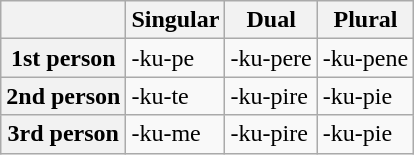<table class="wikitable">
<tr>
<th></th>
<th>Singular</th>
<th>Dual</th>
<th>Plural</th>
</tr>
<tr>
<th>1st person</th>
<td>-ku-pe</td>
<td>-ku-pere</td>
<td>-ku-pene</td>
</tr>
<tr>
<th>2nd person</th>
<td>-ku-te</td>
<td>-ku-pire</td>
<td>-ku-pie</td>
</tr>
<tr>
<th>3rd person</th>
<td>-ku-me</td>
<td>-ku-pire</td>
<td>-ku-pie</td>
</tr>
</table>
